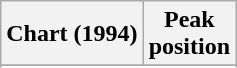<table class="wikitable sortable plainrowheaders">
<tr>
<th scope="col">Chart (1994)</th>
<th scope="col">Peak<br> position</th>
</tr>
<tr>
</tr>
<tr>
</tr>
<tr>
</tr>
<tr>
</tr>
<tr>
</tr>
</table>
